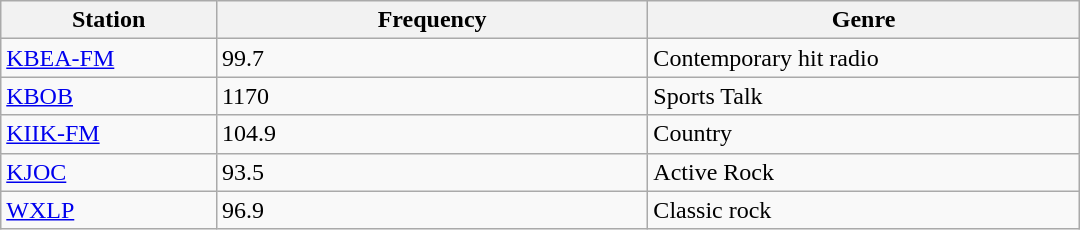<table class="wikitable" style="width:45em;">
<tr>
<th style="width:20%">Station</th>
<th style="width:40%">Frequency</th>
<th style="width:40%">Genre</th>
</tr>
<tr>
<td><a href='#'>KBEA-FM</a></td>
<td>99.7</td>
<td>Contemporary hit radio</td>
</tr>
<tr>
<td><a href='#'>KBOB</a></td>
<td>1170</td>
<td>Sports Talk</td>
</tr>
<tr>
<td><a href='#'>KIIK-FM</a></td>
<td>104.9</td>
<td>Country</td>
</tr>
<tr>
<td><a href='#'>KJOC</a></td>
<td>93.5</td>
<td>Active Rock</td>
</tr>
<tr>
<td><a href='#'>WXLP</a></td>
<td>96.9</td>
<td>Classic rock</td>
</tr>
</table>
